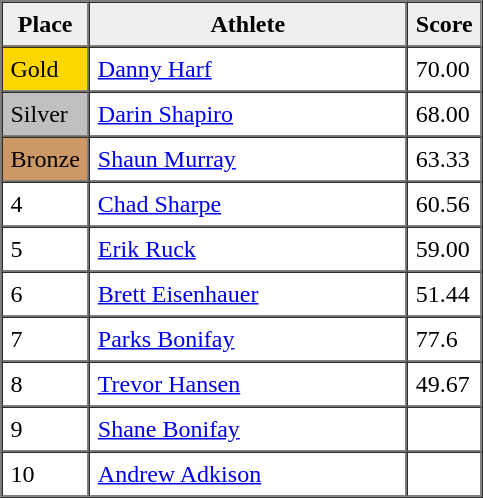<table border=1 cellpadding=5 cellspacing=0>
<tr>
<th style="background:#efefef;" width="20">Place</th>
<th style="background:#efefef;" width="200">Athlete</th>
<th style="background:#efefef;" width="20">Score</th>
</tr>
<tr align=left>
<td style="background:gold;">Gold</td>
<td><a href='#'>Danny Harf</a></td>
<td>70.00</td>
</tr>
<tr align=left>
<td style="background:silver;">Silver</td>
<td><a href='#'>Darin Shapiro</a></td>
<td>68.00</td>
</tr>
<tr align=left>
<td style="background:#CC9966;">Bronze</td>
<td><a href='#'>Shaun Murray</a></td>
<td>63.33</td>
</tr>
<tr align=left>
<td>4</td>
<td><a href='#'>Chad Sharpe</a></td>
<td>60.56</td>
</tr>
<tr align=left>
<td>5</td>
<td><a href='#'>Erik Ruck</a></td>
<td>59.00</td>
</tr>
<tr align=left>
<td>6</td>
<td><a href='#'>Brett Eisenhauer</a></td>
<td>51.44</td>
</tr>
<tr align=left>
<td>7</td>
<td><a href='#'>Parks Bonifay</a></td>
<td>77.6</td>
</tr>
<tr align=left>
<td>8</td>
<td><a href='#'>Trevor Hansen</a></td>
<td>49.67</td>
</tr>
<tr align=left>
<td>9</td>
<td><a href='#'>Shane Bonifay</a></td>
<td></td>
</tr>
<tr align=left>
<td>10</td>
<td><a href='#'>Andrew Adkison</a></td>
<td></td>
</tr>
</table>
